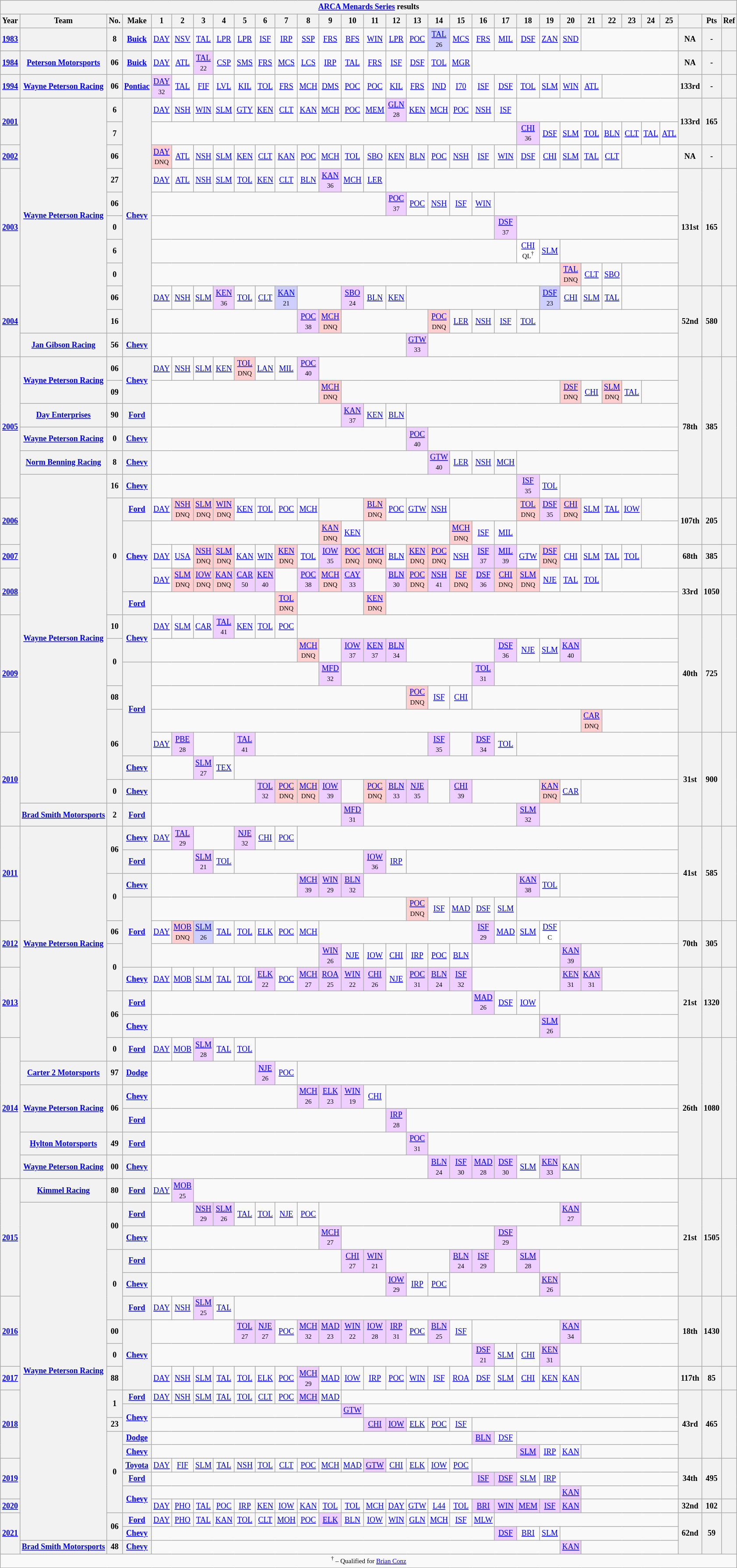<table class="wikitable" style="text-align:center; font-size:75%">
<tr>
<th colspan=32><a href='#'>ARCA Menards Series</a> results</th>
</tr>
<tr>
<th>Year</th>
<th>Team</th>
<th>No.</th>
<th>Make</th>
<th>1</th>
<th>2</th>
<th>3</th>
<th>4</th>
<th>5</th>
<th>6</th>
<th>7</th>
<th>8</th>
<th>9</th>
<th>10</th>
<th>11</th>
<th>12</th>
<th>13</th>
<th>14</th>
<th>15</th>
<th>16</th>
<th>17</th>
<th>18</th>
<th>19</th>
<th>20</th>
<th>21</th>
<th>22</th>
<th>23</th>
<th>24</th>
<th>25</th>
<th></th>
<th>Pts</th>
<th>Ref</th>
</tr>
<tr>
<th><a href='#'>1983</a></th>
<th></th>
<th>8</th>
<th><a href='#'>Buick</a></th>
<td><a href='#'>DAY</a></td>
<td><a href='#'>NSV</a></td>
<td><a href='#'>TAL</a></td>
<td><a href='#'>LPR</a></td>
<td><a href='#'>LPR</a></td>
<td><a href='#'>ISF</a></td>
<td><a href='#'>IRP</a></td>
<td><a href='#'>SSP</a></td>
<td><a href='#'>FRS</a></td>
<td><a href='#'>BFS</a></td>
<td><a href='#'>WIN</a></td>
<td><a href='#'>LPR</a></td>
<td><a href='#'>POC</a></td>
<td style="background:#CFCFFF;"><a href='#'>TAL</a><br><small>26</small></td>
<td><a href='#'>MCS</a></td>
<td><a href='#'>FRS</a></td>
<td><a href='#'>MIL</a></td>
<td><a href='#'>DSF</a></td>
<td><a href='#'>ZAN</a></td>
<td><a href='#'>SND</a></td>
<td colspan=5></td>
<th>NA</th>
<th>-</th>
<th></th>
</tr>
<tr>
<th><a href='#'>1984</a></th>
<th><a href='#'>Peterson Motorsports</a></th>
<th>06</th>
<th><a href='#'>Buick</a></th>
<td><a href='#'>DAY</a></td>
<td><a href='#'>ATL</a></td>
<td style="background:#EFCFFF;"><a href='#'>TAL</a><br><small>22</small></td>
<td><a href='#'>CSP</a></td>
<td><a href='#'>SMS</a></td>
<td><a href='#'>FRS</a></td>
<td><a href='#'>MCS</a></td>
<td><a href='#'>LCS</a></td>
<td><a href='#'>IRP</a></td>
<td><a href='#'>TAL</a></td>
<td><a href='#'>FRS</a></td>
<td><a href='#'>ISF</a></td>
<td><a href='#'>DSF</a></td>
<td><a href='#'>TOL</a></td>
<td><a href='#'>MGR</a></td>
<td colspan=10></td>
<th>NA</th>
<th>-</th>
<th></th>
</tr>
<tr>
<th><a href='#'>1994</a></th>
<th><a href='#'>Wayne Peterson Racing</a></th>
<th>06</th>
<th><a href='#'>Pontiac</a></th>
<td style="background:#EFCFFF;"><a href='#'>DAY</a><br><small>32</small></td>
<td><a href='#'>TAL</a></td>
<td><a href='#'>FIF</a></td>
<td><a href='#'>LVL</a></td>
<td><a href='#'>KIL</a></td>
<td><a href='#'>TOL</a></td>
<td><a href='#'>FRS</a></td>
<td><a href='#'>MCH</a></td>
<td><a href='#'>DMS</a></td>
<td><a href='#'>POC</a></td>
<td><a href='#'>POC</a></td>
<td><a href='#'>KIL</a></td>
<td><a href='#'>FRS</a></td>
<td><a href='#'>IND</a></td>
<td><a href='#'>I70</a></td>
<td><a href='#'>ISF</a></td>
<td><a href='#'>DSF</a></td>
<td><a href='#'>TOL</a></td>
<td><a href='#'>SLM</a></td>
<td><a href='#'>WIN</a></td>
<td><a href='#'>ATL</a></td>
<td colspan=4></td>
<th>133rd</th>
<th>-</th>
<th></th>
</tr>
<tr>
<th rowspan=2><a href='#'>2001</a></th>
<th rowspan=10><a href='#'>Wayne Peterson Racing</a></th>
<th>6</th>
<th rowspan=10><a href='#'>Chevy</a></th>
<td><a href='#'>DAY</a></td>
<td><a href='#'>NSH</a></td>
<td><a href='#'>WIN</a></td>
<td><a href='#'>SLM</a></td>
<td><a href='#'>GTY</a></td>
<td><a href='#'>KEN</a></td>
<td><a href='#'>CLT</a></td>
<td><a href='#'>KAN</a></td>
<td><a href='#'>MCH</a></td>
<td><a href='#'>POC</a></td>
<td><a href='#'>MEM</a></td>
<td style="background:#EFCFFF;"><a href='#'>GLN</a><br><small>28</small></td>
<td><a href='#'>KEN</a></td>
<td><a href='#'>MCH</a></td>
<td><a href='#'>POC</a></td>
<td><a href='#'>NSH</a></td>
<td><a href='#'>ISF</a></td>
<td colspan=8></td>
<th rowspan=2>133rd</th>
<th rowspan=2>165</th>
<th rowspan=2></th>
</tr>
<tr>
<th>7</th>
<td colspan=17></td>
<td style="background:#EFCFFF;"><a href='#'>CHI</a><br><small>36</small></td>
<td><a href='#'>DSF</a></td>
<td><a href='#'>SLM</a></td>
<td><a href='#'>TOL</a></td>
<td><a href='#'>BLN</a></td>
<td><a href='#'>CLT</a></td>
<td><a href='#'>TAL</a></td>
<td><a href='#'>ATL</a></td>
</tr>
<tr>
<th><a href='#'>2002</a></th>
<th>06</th>
<td style="background:#FFCFCF;"><a href='#'>DAY</a><br><small>DNQ</small></td>
<td><a href='#'>ATL</a></td>
<td><a href='#'>NSH</a></td>
<td><a href='#'>SLM</a></td>
<td><a href='#'>KEN</a></td>
<td><a href='#'>CLT</a></td>
<td><a href='#'>KAN</a></td>
<td><a href='#'>POC</a></td>
<td><a href='#'>MCH</a></td>
<td><a href='#'>TOL</a></td>
<td><a href='#'>SBO</a></td>
<td><a href='#'>KEN</a></td>
<td><a href='#'>BLN</a></td>
<td><a href='#'>POC</a></td>
<td><a href='#'>NSH</a></td>
<td><a href='#'>ISF</a></td>
<td><a href='#'>WIN</a></td>
<td><a href='#'>DSF</a></td>
<td><a href='#'>CHI</a></td>
<td><a href='#'>SLM</a></td>
<td><a href='#'>TAL</a></td>
<td><a href='#'>CLT</a></td>
<td colspan=3></td>
<th>NA</th>
<th>-</th>
<th></th>
</tr>
<tr>
<th rowspan=5><a href='#'>2003</a></th>
<th>27</th>
<td><a href='#'>DAY</a></td>
<td><a href='#'>ATL</a></td>
<td><a href='#'>NSH</a></td>
<td><a href='#'>SLM</a></td>
<td><a href='#'>TOL</a></td>
<td><a href='#'>KEN</a></td>
<td><a href='#'>CLT</a></td>
<td><a href='#'>BLN</a></td>
<td style="background:#EFCFFF;"><a href='#'>KAN</a><br><small>36</small></td>
<td><a href='#'>MCH</a></td>
<td><a href='#'>LER</a></td>
<td colspan=14></td>
<th rowspan=5>131st</th>
<th rowspan=5>165</th>
<th rowspan=5></th>
</tr>
<tr>
<th>06</th>
<td colspan=11></td>
<td style="background:#EFCFFF;"><a href='#'>POC</a><br><small>37</small></td>
<td><a href='#'>POC</a></td>
<td><a href='#'>NSH</a></td>
<td><a href='#'>ISF</a></td>
<td><a href='#'>WIN</a></td>
<td colspan=9></td>
</tr>
<tr>
<th>0</th>
<td colspan=16></td>
<td style="background:#EFCFFF;"><a href='#'>DSF</a><br><small>37</small></td>
<td colspan=8></td>
</tr>
<tr>
<th>6</th>
<td colspan=17></td>
<td style="background:#FFFFFF;"><a href='#'>CHI</a><br><small>QL<sup>†</sup></small></td>
<td><a href='#'>SLM</a></td>
<td colspan=6></td>
</tr>
<tr>
<th>0</th>
<td colspan=19></td>
<td style="background:#FFCFCF;"><a href='#'>TAL</a><br><small>DNQ</small></td>
<td><a href='#'>CLT</a></td>
<td><a href='#'>SBO</a></td>
<td colspan=3></td>
</tr>
<tr>
<th rowspan=3><a href='#'>2004</a></th>
<th>06</th>
<td><a href='#'>DAY</a></td>
<td><a href='#'>NSH</a></td>
<td><a href='#'>SLM</a></td>
<td style="background:#EFCFFF;"><a href='#'>KEN</a><br><small>36</small></td>
<td><a href='#'>TOL</a></td>
<td><a href='#'>CLT</a></td>
<td style="background:#CFCFFF;"><a href='#'>KAN</a><br><small>21</small></td>
<td colspan=2></td>
<td style="background:#EFCFFF;"><a href='#'>SBO</a><br><small>24</small></td>
<td><a href='#'>BLN</a></td>
<td><a href='#'>KEN</a></td>
<td colspan=6></td>
<td style="background:#CFCFFF;"><a href='#'>DSF</a><br><small>23</small></td>
<td><a href='#'>CHI</a></td>
<td><a href='#'>SLM</a></td>
<td><a href='#'>TAL</a></td>
<td colspan=3></td>
<th rowspan=3>52nd</th>
<th rowspan=3>580</th>
<th rowspan=3></th>
</tr>
<tr>
<th>16</th>
<td colspan=7></td>
<td style="background:#EFCFFF;"><a href='#'>POC</a><br><small>38</small></td>
<td style="background:#FFCFCF;"><a href='#'>MCH</a><br><small>DNQ</small></td>
<td colspan=4></td>
<td style="background:#FFCFCF;"><a href='#'>POC</a><br><small>DNQ</small></td>
<td><a href='#'>LER</a></td>
<td><a href='#'>NSH</a></td>
<td><a href='#'>ISF</a></td>
<td><a href='#'>TOL</a></td>
<td colspan=7></td>
</tr>
<tr>
<th><a href='#'>Jan Gibson Racing</a></th>
<th>56</th>
<th><a href='#'>Chevy</a></th>
<td colspan=12></td>
<td style="background:#EFCFFF;"><a href='#'>GTW</a><br><small>33</small></td>
<td colspan=12></td>
</tr>
<tr>
<th rowspan=6><a href='#'>2005</a></th>
<th rowspan=2><a href='#'>Wayne Peterson Racing</a></th>
<th>06</th>
<th rowspan=2><a href='#'>Chevy</a></th>
<td><a href='#'>DAY</a></td>
<td><a href='#'>NSH</a></td>
<td><a href='#'>SLM</a></td>
<td><a href='#'>KEN</a></td>
<td style="background:#FFCFCF;"><a href='#'>TOL</a><br><small>DNQ</small></td>
<td><a href='#'>LAN</a></td>
<td><a href='#'>MIL</a></td>
<td style="background:#EFCFFF;"><a href='#'>POC</a><br><small>40</small></td>
<td colspan=17></td>
<th rowspan=6>78th</th>
<th rowspan=6>385</th>
<th rowspan=6></th>
</tr>
<tr>
<th>09</th>
<td colspan=8></td>
<td style="background:#FFCFCF;"><a href='#'>MCH</a><br><small>DNQ</small></td>
<td colspan=10></td>
<td style="background:#FFCFCF;"><a href='#'>DSF</a><br><small>DNQ</small></td>
<td><a href='#'>CHI</a></td>
<td style="background:#FFCFCF;"><a href='#'>SLM</a><br><small>DNQ</small></td>
<td><a href='#'>TAL</a></td>
<td colspan=2></td>
</tr>
<tr>
<th><a href='#'>Day Enterprises</a></th>
<th>90</th>
<th><a href='#'>Ford</a></th>
<td colspan=9></td>
<td style="background:#EFCFFF;"><a href='#'>KAN</a><br><small>37</small></td>
<td><a href='#'>KEN</a></td>
<td><a href='#'>BLN</a></td>
<td colspan=13></td>
</tr>
<tr>
<th><a href='#'>Wayne Peterson Racing</a></th>
<th>0</th>
<th><a href='#'>Chevy</a></th>
<td colspan=12></td>
<td style="background:#EFCFFF;"><a href='#'>POC</a><br><small>40</small></td>
<td colspan=12></td>
</tr>
<tr>
<th><a href='#'>Norm Benning Racing</a></th>
<th>8</th>
<th><a href='#'>Chevy</a></th>
<td colspan=13></td>
<td style="background:#EFCFFF;"><a href='#'>GTW</a><br><small>40</small></td>
<td><a href='#'>LER</a></td>
<td><a href='#'>NSH</a></td>
<td><a href='#'>MCH</a></td>
<td colspan=8></td>
</tr>
<tr>
<th rowspan=14><a href='#'>Wayne Peterson Racing</a></th>
<th>16</th>
<th><a href='#'>Chevy</a></th>
<td colspan=17></td>
<td style="background:#EFCFFF;"><a href='#'>ISF</a><br><small>35</small></td>
<td><a href='#'>TOL</a></td>
<td colspan=6></td>
</tr>
<tr>
<th rowspan=2><a href='#'>2006</a></th>
<th rowspan=5>0</th>
<th><a href='#'>Ford</a></th>
<td><a href='#'>DAY</a></td>
<td style="background:#FFCFCF;"><a href='#'>NSH</a><br><small>DNQ</small></td>
<td style="background:#FFCFCF;"><a href='#'>SLM</a><br><small>DNQ</small></td>
<td style="background:#FFCFCF;"><a href='#'>WIN</a><br><small>DNQ</small></td>
<td><a href='#'>KEN</a></td>
<td><a href='#'>TOL</a></td>
<td><a href='#'>POC</a></td>
<td><a href='#'>MCH</a></td>
<td colspan=2></td>
<td style="background:#FFCFCF;"><a href='#'>BLN</a><br><small>DNQ</small></td>
<td><a href='#'>POC</a></td>
<td><a href='#'>GTW</a></td>
<td><a href='#'>NSH</a></td>
<td colspan=3></td>
<td style="background:#FFCFCF;"><a href='#'>TOL</a><br><small>DNQ</small></td>
<td style="background:#EFCFFF;"><a href='#'>DSF</a><br><small>35</small></td>
<td style="background:#FFCFCF;"><a href='#'>CHI</a><br><small>DNQ</small></td>
<td><a href='#'>SLM</a></td>
<td><a href='#'>TAL</a></td>
<td><a href='#'>IOW</a></td>
<td colspan=2></td>
<th rowspan=2>107th</th>
<th rowspan=2>205</th>
<th rowspan=2></th>
</tr>
<tr>
<th rowspan=3><a href='#'>Chevy</a></th>
<td colspan=8></td>
<td style="background:#FFCFCF;"><a href='#'>KAN</a><br><small>DNQ</small></td>
<td><a href='#'>KEN</a></td>
<td colspan=4></td>
<td style="background:#FFCFCF;"><a href='#'>MCH</a><br><small>DNQ</small></td>
<td><a href='#'>ISF</a></td>
<td><a href='#'>MIL</a></td>
<td colspan=8></td>
</tr>
<tr>
<th><a href='#'>2007</a></th>
<td><a href='#'>DAY</a></td>
<td><a href='#'>USA</a></td>
<td style="background:#FFCFCF;"><a href='#'>NSH</a><br><small>DNQ</small></td>
<td style="background:#FFCFCF;"><a href='#'>SLM</a><br><small>DNQ</small></td>
<td><a href='#'>KAN</a></td>
<td><a href='#'>WIN</a></td>
<td style="background:#FFCFCF;"><a href='#'>KEN</a><br><small>DNQ</small></td>
<td><a href='#'>TOL</a></td>
<td style="background:#EFCFFF;"><a href='#'>IOW</a><br><small>35</small></td>
<td style="background:#FFCFCF;"><a href='#'>POC</a><br><small>DNQ</small></td>
<td style="background:#FFCFCF;"><a href='#'>MCH</a><br><small>DNQ</small></td>
<td><a href='#'>BLN</a></td>
<td style="background:#FFCFCF;"><a href='#'>KEN</a><br><small>DNQ</small></td>
<td style="background:#FFCFCF;"><a href='#'>POC</a><br><small>DNQ</small></td>
<td><a href='#'>NSH</a></td>
<td style="background:#EFCFFF;"><a href='#'>ISF</a><br><small>37</small></td>
<td style="background:#EFCFFF;"><a href='#'>MIL</a><br><small>39</small></td>
<td><a href='#'>GTW</a></td>
<td style="background:#FFCFCF;"><a href='#'>DSF</a><br><small>DNQ</small></td>
<td><a href='#'>CHI</a></td>
<td><a href='#'>SLM</a></td>
<td><a href='#'>TAL</a></td>
<td><a href='#'>TOL</a></td>
<td colspan=2></td>
<th>68th</th>
<th>385</th>
<th></th>
</tr>
<tr>
<th rowspan=2><a href='#'>2008</a></th>
<td><a href='#'>DAY</a></td>
<td style="background:#FFCFCF;"><a href='#'>SLM</a><br><small>DNQ</small></td>
<td style="background:#FFCFCF;"><a href='#'>IOW</a><br><small>DNQ</small></td>
<td style="background:#FFCFCF;"><a href='#'>KAN</a><br><small>DNQ</small></td>
<td style="background:#EFCFFF;"><a href='#'>CAR</a><br><small>50</small></td>
<td style="background:#EFCFFF;"><a href='#'>KEN</a><br><small>40</small></td>
<td></td>
<td style="background:#EFCFFF;"><a href='#'>POC</a><br><small>38</small></td>
<td style="background:#FFCFCF;"><a href='#'>MCH</a><br><small>DNQ</small></td>
<td style="background:#EFCFFF;"><a href='#'>CAY</a><br><small>33</small></td>
<td></td>
<td style="background:#EFCFFF;"><a href='#'>BLN</a><br><small>30</small></td>
<td style="background:#FFCFCF;"><a href='#'>POC</a><br><small>DNQ</small></td>
<td style="background:#EFCFFF;"><a href='#'>NSH</a><br><small>41</small></td>
<td style="background:#FFCFCF;"><a href='#'>ISF</a><br><small>DNQ</small></td>
<td style="background:#EFCFFF;"><a href='#'>DSF</a><br><small>36</small></td>
<td style="background:#FFCFCF;"><a href='#'>CHI</a><br><small>DNQ</small></td>
<td style="background:#FFCFCF;"><a href='#'>SLM</a><br><small>DNQ</small></td>
<td><a href='#'>NJE</a></td>
<td><a href='#'>TAL</a></td>
<td><a href='#'>TOL</a></td>
<td colspan=4></td>
<th rowspan=2>33rd</th>
<th rowspan=2>1050</th>
<th rowspan=2></th>
</tr>
<tr>
<th><a href='#'>Ford</a></th>
<td colspan=6></td>
<td style="background:#FFCFCF;"><a href='#'>TOL</a><br><small>DNQ</small></td>
<td colspan=3></td>
<td style="background:#FFCFCF;"><a href='#'>KEN</a><br><small>DNQ</small></td>
<td colspan=14></td>
</tr>
<tr>
<th rowspan=5><a href='#'>2009</a></th>
<th>10</th>
<th rowspan=2><a href='#'>Chevy</a></th>
<td><a href='#'>DAY</a></td>
<td><a href='#'>SLM</a></td>
<td><a href='#'>CAR</a></td>
<td style="background:#EFCFFF;"><a href='#'>TAL</a><br><small>41</small></td>
<td><a href='#'>KEN</a></td>
<td><a href='#'>TOL</a></td>
<td><a href='#'>POC</a></td>
<td colspan=18></td>
<th rowspan=5>40th</th>
<th rowspan=5>725</th>
<th rowspan=5></th>
</tr>
<tr>
<th rowspan=2>0</th>
<td colspan=7></td>
<td style="background:#FFCFCF;"><a href='#'>MCH</a><br><small>DNQ</small></td>
<td></td>
<td style="background:#EFCFFF;"><a href='#'>IOW</a><br><small>37</small></td>
<td style="background:#EFCFFF;"><a href='#'>KEN</a><br><small>37</small></td>
<td style="background:#EFCFFF;"><a href='#'>BLN</a><br><small>34</small></td>
<td colspan=4></td>
<td style="background:#EFCFFF;"><a href='#'>DSF</a><br><small>36</small></td>
<td><a href='#'>NJE</a></td>
<td><a href='#'>SLM</a></td>
<td style="background:#EFCFFF;"><a href='#'>KAN</a><br><small>40</small></td>
<td colspan=5></td>
</tr>
<tr>
<th rowspan=4><a href='#'>Ford</a></th>
<td colspan=8></td>
<td style="background:#EFCFFF;"><a href='#'>MFD</a><br><small>32</small></td>
<td colspan=6></td>
<td style="background:#EFCFFF;"><a href='#'>TOL</a><br><small>31</small></td>
<td colspan=9></td>
</tr>
<tr>
<th>08</th>
<td colspan=12></td>
<td style="background:#FFCFCF;"><a href='#'>POC</a><br><small>DNQ</small></td>
<td><a href='#'>ISF</a></td>
<td><a href='#'>CHI</a></td>
<td colspan=10></td>
</tr>
<tr>
<th rowspan=3>06</th>
<td colspan=20></td>
<td style="background:#FFCFCF;"><a href='#'>CAR</a><br><small>DNQ</small></td>
<td colspan=4></td>
</tr>
<tr>
<th rowspan=4><a href='#'>2010</a></th>
<td><a href='#'>DAY</a></td>
<td style="background:#EFCFFF;"><a href='#'>PBE</a><br><small>28</small></td>
<td colspan=2></td>
<td style="background:#EFCFFF;"><a href='#'>TAL</a><br><small>41</small></td>
<td colspan=8></td>
<td style="background:#EFCFFF;"><a href='#'>ISF</a><br><small>35</small></td>
<td></td>
<td style="background:#EFCFFF;"><a href='#'>DSF</a><br><small>34</small></td>
<td><a href='#'>TOL</a></td>
<td colspan=8></td>
<th rowspan=4>31st</th>
<th rowspan=4>900</th>
<th rowspan=4></th>
</tr>
<tr>
<th><a href='#'>Chevy</a></th>
<td colspan=2></td>
<td style="background:#EFCFFF;"><a href='#'>SLM</a><br><small>27</small></td>
<td><a href='#'>TEX</a></td>
<td colspan=21></td>
</tr>
<tr>
<th>0</th>
<th><a href='#'>Chevy</a></th>
<td colspan=5></td>
<td style="background:#EFCFFF;"><a href='#'>TOL</a><br><small>32</small></td>
<td style="background:#FFCFCF;"><a href='#'>POC</a><br><small>DNQ</small></td>
<td style="background:#FFCFCF;"><a href='#'>MCH</a><br><small>DNQ</small></td>
<td style="background:#EFCFFF;"><a href='#'>IOW</a><br><small>39</small></td>
<td></td>
<td style="background:#FFCFCF;"><a href='#'>POC</a><br><small>DNQ</small></td>
<td style="background:#EFCFFF;"><a href='#'>BLN</a><br><small>33</small></td>
<td style="background:#EFCFFF;"><a href='#'>NJE</a><br><small>35</small></td>
<td></td>
<td style="background:#EFCFFF;"><a href='#'>CHI</a><br><small>39</small></td>
<td colspan=3></td>
<td style="background:#FFCFCF;"><a href='#'>KAN</a><br><small>DNQ</small></td>
<td><a href='#'>CAR</a></td>
<td colspan=5></td>
</tr>
<tr>
<th><a href='#'>Brad Smith Motorsports</a></th>
<th>2</th>
<th><a href='#'>Ford</a></th>
<td colspan=9></td>
<td style="background:#EFCFFF;"><a href='#'>MFD</a><br><small>31</small></td>
<td colspan=7></td>
<td style="background:#EFCFFF;"><a href='#'>SLM</a><br><small>32</small></td>
<td colspan=7></td>
</tr>
<tr>
<th rowspan=4><a href='#'>2011</a></th>
<th rowspan=10><a href='#'>Wayne Peterson Racing</a></th>
<th rowspan=2>06</th>
<th><a href='#'>Chevy</a></th>
<td><a href='#'>DAY</a></td>
<td style="background:#EFCFFF;"><a href='#'>TAL</a><br><small>29</small></td>
<td colspan=2></td>
<td style="background:#EFCFFF;"><a href='#'>NJE</a><br><small>32</small></td>
<td><a href='#'>CHI</a></td>
<td><a href='#'>POC</a></td>
<td colspan=18></td>
<th rowspan=4>41st</th>
<th rowspan=4>585</th>
<th rowspan=4></th>
</tr>
<tr>
<th><a href='#'>Ford</a></th>
<td colspan=2></td>
<td style="background:#EFCFFF;"><a href='#'>SLM</a><br><small>21</small></td>
<td><a href='#'>TOL</a></td>
<td colspan=6></td>
<td style="background:#EFCFFF;"><a href='#'>IOW</a><br><small>36</small></td>
<td><a href='#'>IRP</a></td>
<td colspan=13></td>
</tr>
<tr>
<th rowspan=2>0</th>
<th><a href='#'>Chevy</a></th>
<td colspan=7></td>
<td style="background:#EFCFFF;"><a href='#'>MCH</a><br><small>39</small></td>
<td style="background:#EFCFFF;"><a href='#'>WIN</a><br><small>29</small></td>
<td style="background:#EFCFFF;"><a href='#'>BLN</a><br><small>32</small></td>
<td colspan=7></td>
<td style="background:#EFCFFF;"><a href='#'>KAN</a><br><small>38</small></td>
<td><a href='#'>TOL</a></td>
<td colspan=6></td>
</tr>
<tr>
<th rowspan=3><a href='#'>Ford</a></th>
<td colspan=12></td>
<td style="background:#FFCFCF;"><a href='#'>POC</a><br><small>DNQ</small></td>
<td><a href='#'>ISF</a></td>
<td><a href='#'>MAD</a></td>
<td><a href='#'>DSF</a></td>
<td><a href='#'>SLM</a></td>
<td colspan=8></td>
</tr>
<tr>
<th rowspan=2><a href='#'>2012</a></th>
<th>06</th>
<td><a href='#'>DAY</a></td>
<td style="background:#FFCFCF;"><a href='#'>MOB</a><br><small>DNQ</small></td>
<td style="background:#CFCFFF;"><a href='#'>SLM</a><br><small>26</small></td>
<td><a href='#'>TAL</a></td>
<td><a href='#'>TOL</a></td>
<td><a href='#'>ELK</a></td>
<td><a href='#'>POC</a></td>
<td><a href='#'>MCH</a></td>
<td colspan=7></td>
<td style="background:#EFCFFF;"><a href='#'>ISF</a><br><small>29</small></td>
<td><a href='#'>MAD</a></td>
<td><a href='#'>SLM</a></td>
<td style="background:#FFFFFF;"><a href='#'>DSF</a><br><small>C</small></td>
<td colspan=6></td>
<th rowspan=2>70th</th>
<th rowspan=2>305</th>
<th rowspan=2></th>
</tr>
<tr>
<th rowspan=2>0</th>
<td colspan=8></td>
<td style="background:#EFCFFF;"><a href='#'>WIN</a><br><small>26</small></td>
<td><a href='#'>NJE</a></td>
<td><a href='#'>IOW</a></td>
<td><a href='#'>CHI</a></td>
<td><a href='#'>IRP</a></td>
<td><a href='#'>POC</a></td>
<td><a href='#'>BLN</a></td>
<td colspan=4></td>
<td style="background:#EFCFFF;"><a href='#'>KAN</a><br><small>39</small></td>
<td colspan=5></td>
</tr>
<tr>
<th rowspan=3><a href='#'>2013</a></th>
<th><a href='#'>Chevy</a></th>
<td><a href='#'>DAY</a></td>
<td><a href='#'>MOB</a></td>
<td><a href='#'>SLM</a></td>
<td><a href='#'>TAL</a></td>
<td><a href='#'>TOL</a></td>
<td style="background:#EFCFFF;"><a href='#'>ELK</a><br><small>22</small></td>
<td><a href='#'>POC</a></td>
<td style="background:#EFCFFF;"><a href='#'>MCH</a><br><small>27</small></td>
<td style="background:#EFCFFF;"><a href='#'>ROA</a><br><small>25</small></td>
<td style="background:#EFCFFF;"><a href='#'>WIN</a><br><small>22</small></td>
<td style="background:#EFCFFF;"><a href='#'>CHI</a><br><small>26</small></td>
<td><a href='#'>NJE</a></td>
<td style="background:#EFCFFF;"><a href='#'>POC</a><br><small>31</small></td>
<td style="background:#EFCFFF;"><a href='#'>BLN</a><br><small>24</small></td>
<td style="background:#EFCFFF;"><a href='#'>ISF</a><br><small>32</small></td>
<td colspan=4></td>
<td style="background:#EFCFFF;"><a href='#'>KEN</a><br><small>31</small></td>
<td style="background:#EFCFFF;"><a href='#'>KAN</a><br><small>31</small></td>
<td colspan=4></td>
<th rowspan=3>21st</th>
<th rowspan=3>1320</th>
<th rowspan=3></th>
</tr>
<tr>
<th rowspan=2>06</th>
<th><a href='#'>Ford</a></th>
<td colspan=15></td>
<td style="background:#EFCFFF;"><a href='#'>MAD</a><br><small>26</small></td>
<td><a href='#'>DSF</a></td>
<td><a href='#'>IOW</a></td>
<td colspan=7></td>
</tr>
<tr>
<th><a href='#'>Chevy</a></th>
<td colspan=18></td>
<td style="background:#EFCFFF;"><a href='#'>SLM</a><br><small>26</small></td>
<td colspan=6></td>
</tr>
<tr>
<th rowspan=6><a href='#'>2014</a></th>
<th>0</th>
<th><a href='#'>Ford</a></th>
<td><a href='#'>DAY</a></td>
<td><a href='#'>MOB</a></td>
<td style="background:#EFCFFF;"><a href='#'>SLM</a><br><small>28</small></td>
<td><a href='#'>TAL</a></td>
<td><a href='#'>TOL</a></td>
<td colspan=20></td>
<th rowspan=6>26th</th>
<th rowspan=6>1080</th>
<th rowspan=6></th>
</tr>
<tr>
<th><a href='#'>Carter 2 Motorsports</a></th>
<th>97</th>
<th><a href='#'>Dodge</a></th>
<td colspan=5></td>
<td style="background:#EFCFFF;"><a href='#'>NJE</a><br><small>26</small></td>
<td><a href='#'>POC</a></td>
<td colspan=18></td>
</tr>
<tr>
<th rowspan=2><a href='#'>Wayne Peterson Racing</a></th>
<th rowspan=2>06</th>
<th><a href='#'>Chevy</a></th>
<td colspan=7></td>
<td style="background:#EFCFFF;"><a href='#'>MCH</a><br><small>26</small></td>
<td style="background:#EFCFFF;"><a href='#'>ELK</a><br><small>23</small></td>
<td style="background:#EFCFFF;"><a href='#'>WIN</a><br><small>19</small></td>
<td><a href='#'>CHI</a></td>
<td colspan=14></td>
</tr>
<tr>
<th><a href='#'>Ford</a></th>
<td colspan=11></td>
<td style="background:#EFCFFF;"><a href='#'>IRP</a><br><small>28</small></td>
<td colspan=13></td>
</tr>
<tr>
<th><a href='#'>Hylton Motorsports</a></th>
<th>49</th>
<th><a href='#'>Ford</a></th>
<td colspan=12></td>
<td style="background:#EFCFFF;"><a href='#'>POC</a><br><small>31</small></td>
<td colspan=12></td>
</tr>
<tr>
<th><a href='#'>Wayne Peterson Racing</a></th>
<th>00</th>
<th><a href='#'>Chevy</a></th>
<td colspan=13></td>
<td style="background:#EFCFFF;"><a href='#'>BLN</a><br><small>24</small></td>
<td style="background:#EFCFFF;"><a href='#'>ISF</a><br><small>30</small></td>
<td style="background:#EFCFFF;"><a href='#'>MAD</a><br><small>28</small></td>
<td style="background:#EFCFFF;"><a href='#'>DSF</a><br><small>30</small></td>
<td><a href='#'>SLM</a></td>
<td style="background:#EFCFFF;"><a href='#'>KEN</a><br><small>33</small></td>
<td><a href='#'>KAN</a></td>
<td colspan=5></td>
</tr>
<tr>
<th rowspan=5><a href='#'>2015</a></th>
<th><a href='#'>Kimmel Racing</a></th>
<th>80</th>
<th><a href='#'>Ford</a></th>
<td><a href='#'>DAY</a></td>
<td style="background:#EFCFFF;"><a href='#'>MOB</a><br><small>25</small></td>
<td colspan=23></td>
<th rowspan=5>21st</th>
<th rowspan=5>1505</th>
<th rowspan=5></th>
</tr>
<tr>
<th rowspan=19><a href='#'>Wayne Peterson Racing</a></th>
<th rowspan=2>00</th>
<th><a href='#'>Ford</a></th>
<td colspan=2></td>
<td style="background:#EFCFFF;"><a href='#'>NSH</a><br><small>29</small></td>
<td style="background:#EFCFFF;"><a href='#'>SLM</a><br><small>26</small></td>
<td><a href='#'>TAL</a></td>
<td><a href='#'>TOL</a></td>
<td><a href='#'>NJE</a></td>
<td><a href='#'>POC</a></td>
<td colspan=11></td>
<td style="background:#EFCFFF;"><a href='#'>KAN</a><br><small>27</small></td>
<td colspan=5></td>
</tr>
<tr>
<th><a href='#'>Chevy</a></th>
<td colspan=8></td>
<td style="background:#EFCFFF;"><a href='#'>MCH</a><br><small>27</small></td>
<td colspan=7></td>
<td style="background:#EFCFFF;"><a href='#'>DSF</a><br><small>29</small></td>
<td colspan=8></td>
</tr>
<tr>
<th rowspan=3>0</th>
<th><a href='#'>Ford</a></th>
<td colspan=9></td>
<td style="background:#EFCFFF;"><a href='#'>CHI</a><br><small>27</small></td>
<td style="background:#EFCFFF;"><a href='#'>WIN</a><br><small>21</small></td>
<td colspan=3></td>
<td style="background:#EFCFFF;"><a href='#'>BLN</a><br><small>24</small></td>
<td style="background:#EFCFFF;"><a href='#'>ISF</a><br><small>29</small></td>
<td></td>
<td style="background:#EFCFFF;"><a href='#'>SLM</a><br><small>28</small></td>
<td colspan=7></td>
</tr>
<tr>
<th><a href='#'>Chevy</a></th>
<td colspan=11></td>
<td style="background:#EFCFFF;"><a href='#'>IOW</a><br><small>29</small></td>
<td><a href='#'>IRP</a></td>
<td><a href='#'>POC</a></td>
<td colspan=4></td>
<td style="background:#EFCFFF;"><a href='#'>KEN</a><br><small>26</small></td>
<td colspan=6></td>
</tr>
<tr>
<th rowspan=3><a href='#'>2016</a></th>
<th><a href='#'>Ford</a></th>
<td><a href='#'>DAY</a></td>
<td><a href='#'>NSH</a></td>
<td style="background:#EFCFFF;"><a href='#'>SLM</a><br><small>25</small></td>
<td><a href='#'>TAL</a></td>
<td colspan=21></td>
<th rowspan=3>18th</th>
<th rowspan=3>1430</th>
<th rowspan=3></th>
</tr>
<tr>
<th>00</th>
<th rowspan=3><a href='#'>Chevy</a></th>
<td colspan=4></td>
<td style="background:#EFCFFF;"><a href='#'>TOL</a><br><small>27</small></td>
<td style="background:#EFCFFF;"><a href='#'>NJE</a><br><small>27</small></td>
<td><a href='#'>POC</a></td>
<td style="background:#EFCFFF;"><a href='#'>MCH</a><br><small>32</small></td>
<td style="background:#EFCFFF;"><a href='#'>MAD</a><br><small>23</small></td>
<td style="background:#EFCFFF;"><a href='#'>WIN</a><br><small>22</small></td>
<td style="background:#EFCFFF;"><a href='#'>IOW</a><br><small>28</small></td>
<td style="background:#EFCFFF;"><a href='#'>IRP</a><br><small>31</small></td>
<td><a href='#'>POC</a></td>
<td style="background:#EFCFFF;"><a href='#'>BLN</a><br><small>25</small></td>
<td><a href='#'>ISF</a></td>
<td colspan=4></td>
<td style="background:#EFCFFF;"><a href='#'>KAN</a><br><small>34</small></td>
<td colspan=5></td>
</tr>
<tr>
<th>0</th>
<td colspan=15></td>
<td style="background:#EFCFFF;"><a href='#'>DSF</a><br><small>21</small></td>
<td><a href='#'>SLM</a></td>
<td><a href='#'>CHI</a></td>
<td style="background:#EFCFFF;"><a href='#'>KEN</a><br><small>31</small></td>
<td colspan=6></td>
</tr>
<tr>
<th><a href='#'>2017</a></th>
<th>88</th>
<td><a href='#'>DAY</a></td>
<td><a href='#'>NSH</a></td>
<td><a href='#'>SLM</a></td>
<td><a href='#'>TAL</a></td>
<td><a href='#'>TOL</a></td>
<td><a href='#'>ELK</a></td>
<td><a href='#'>POC</a></td>
<td style="background:#EFCFFF;"><a href='#'>MCH</a><br><small>29</small></td>
<td><a href='#'>MAD</a></td>
<td><a href='#'>IOW</a></td>
<td><a href='#'>IRP</a></td>
<td><a href='#'>POC</a></td>
<td><a href='#'>WIN</a></td>
<td><a href='#'>ISF</a></td>
<td><a href='#'>ROA</a></td>
<td><a href='#'>DSF</a></td>
<td><a href='#'>SLM</a></td>
<td><a href='#'>CHI</a></td>
<td><a href='#'>KEN</a></td>
<td><a href='#'>KAN</a></td>
<td colspan=5></td>
<th>117th</th>
<th>85</th>
<th></th>
</tr>
<tr>
<th rowspan=5><a href='#'>2018</a></th>
<th rowspan=2>1</th>
<th><a href='#'>Ford</a></th>
<td><a href='#'>DAY</a></td>
<td><a href='#'>NSH</a></td>
<td><a href='#'>SLM</a></td>
<td><a href='#'>TAL</a></td>
<td><a href='#'>TOL</a></td>
<td><a href='#'>CLT</a></td>
<td><a href='#'>POC</a></td>
<td style="background:#EFCFFF;"><a href='#'>MCH</a><br></td>
<td><a href='#'>MAD</a></td>
<td colspan=16></td>
<th rowspan=5>43rd</th>
<th rowspan=5>465</th>
<th rowspan=5></th>
</tr>
<tr>
<th rowspan=2><a href='#'>Chevy</a></th>
<td colspan=9></td>
<td style="background:#EFCFFF;"><a href='#'>GTW</a><br></td>
<td colspan=15></td>
</tr>
<tr>
<th>23</th>
<td colspan=10></td>
<td style="background:#EFCFFF;"><a href='#'>CHI</a><br></td>
<td style="background:#EFCFFF;"><a href='#'>IOW</a><br></td>
<td><a href='#'>ELK</a></td>
<td><a href='#'>POC</a></td>
<td><a href='#'>ISF</a></td>
<td colspan=10></td>
</tr>
<tr>
<th rowspan=6>0</th>
<th><a href='#'>Dodge</a></th>
<td colspan=15></td>
<td style="background:#EFCFFF;"><a href='#'>BLN</a><br></td>
<td><a href='#'>DSF</a></td>
<td colspan=8></td>
</tr>
<tr>
<th><a href='#'>Chevy</a></th>
<td colspan=17></td>
<td style="background:#EFCFFF;"><a href='#'>SLM</a><br></td>
<td><a href='#'>IRP</a></td>
<td><a href='#'>KAN</a></td>
<td colspan=5></td>
</tr>
<tr>
<th rowspan=3><a href='#'>2019</a></th>
<th><a href='#'>Toyota</a></th>
<td><a href='#'>DAY</a></td>
<td><a href='#'>FIF</a></td>
<td><a href='#'>SLM</a></td>
<td><a href='#'>TAL</a></td>
<td><a href='#'>NSH</a></td>
<td><a href='#'>TOL</a></td>
<td><a href='#'>CLT</a></td>
<td><a href='#'>POC</a></td>
<td><a href='#'>MCH</a></td>
<td><a href='#'>MAD</a></td>
<td style="background:#EFCFFF;"><a href='#'>GTW</a><br></td>
<td><a href='#'>CHI</a></td>
<td><a href='#'>ELK</a></td>
<td><a href='#'>IOW</a></td>
<td><a href='#'>POC</a></td>
<td colspan=10></td>
<th rowspan=3>34th</th>
<th rowspan=3>495</th>
<th rowspan=3></th>
</tr>
<tr>
<th><a href='#'>Ford</a></th>
<td colspan=15></td>
<td style="background:#EFCFFF;"><a href='#'>ISF</a><br></td>
<td style="background:#EFCFFF;"><a href='#'>DSF</a><br></td>
<td><a href='#'>SLM</a></td>
<td><a href='#'>IRP</a></td>
<td colspan=6></td>
</tr>
<tr>
<th rowspan=2><a href='#'>Chevy</a></th>
<td colspan=19></td>
<td style="background:#EFCFFF;"><a href='#'>KAN</a><br></td>
<td colspan=5></td>
</tr>
<tr>
<th><a href='#'>2020</a></th>
<td><a href='#'>DAY</a></td>
<td><a href='#'>PHO</a></td>
<td><a href='#'>TAL</a></td>
<td><a href='#'>POC</a></td>
<td><a href='#'>IRP</a></td>
<td><a href='#'>KEN</a></td>
<td><a href='#'>IOW</a></td>
<td><a href='#'>KAN</a></td>
<td><a href='#'>TOL</a></td>
<td><a href='#'>TOL</a></td>
<td><a href='#'>MCH</a></td>
<td><a href='#'>DAY</a></td>
<td><a href='#'>GTW</a></td>
<td><a href='#'>L44</a></td>
<td><a href='#'>TOL</a></td>
<td style="background:#EFCFFF;"><a href='#'>BRI</a><br></td>
<td style="background:#EFCFFF;"><a href='#'>WIN</a><br></td>
<td style="background:#EFCFFF;"><a href='#'>MEM</a><br></td>
<td style="background:#EFCFFF;"><a href='#'>ISF</a><br></td>
<td style="background:#EFCFFF;"><a href='#'>KAN</a><br></td>
<td colspan=5></td>
<th>32nd</th>
<th>102</th>
<th></th>
</tr>
<tr>
<th rowspan=3><a href='#'>2021</a></th>
<th rowspan=2>06</th>
<th><a href='#'>Ford</a></th>
<td><a href='#'>DAY</a></td>
<td><a href='#'>PHO</a></td>
<td><a href='#'>TAL</a></td>
<td><a href='#'>KAN</a></td>
<td><a href='#'>TOL</a></td>
<td><a href='#'>CLT</a></td>
<td><a href='#'>MOH</a></td>
<td><a href='#'>POC</a></td>
<td style="background:#EFCFFF;"><a href='#'>ELK</a><br></td>
<td><a href='#'>BLN</a></td>
<td><a href='#'>IOW</a></td>
<td><a href='#'>WIN</a></td>
<td><a href='#'>GLN</a></td>
<td><a href='#'>MCH</a></td>
<td><a href='#'>ISF</a></td>
<td><a href='#'>MLW</a></td>
<td colspan=9></td>
<th rowspan=3>62nd</th>
<th rowspan=3>59</th>
<th rowspan=3></th>
</tr>
<tr>
<th><a href='#'>Chevy</a></th>
<td colspan=16></td>
<td style="background:#EFCFFF;"><a href='#'>DSF</a><br></td>
<td><a href='#'>BRI</a></td>
<td><a href='#'>SLM</a></td>
<td colspan=6></td>
</tr>
<tr>
<th><a href='#'>Brad Smith Motorsports</a></th>
<th>48</th>
<th><a href='#'>Chevy</a></th>
<td colspan=19></td>
<td style="background:#EFCFFF;"><a href='#'>KAN</a><br></td>
</tr>
<tr>
<td colspan=42><small><sup>†</sup> – Qualified for <a href='#'>Brian Conz</a></small></td>
</tr>
</table>
